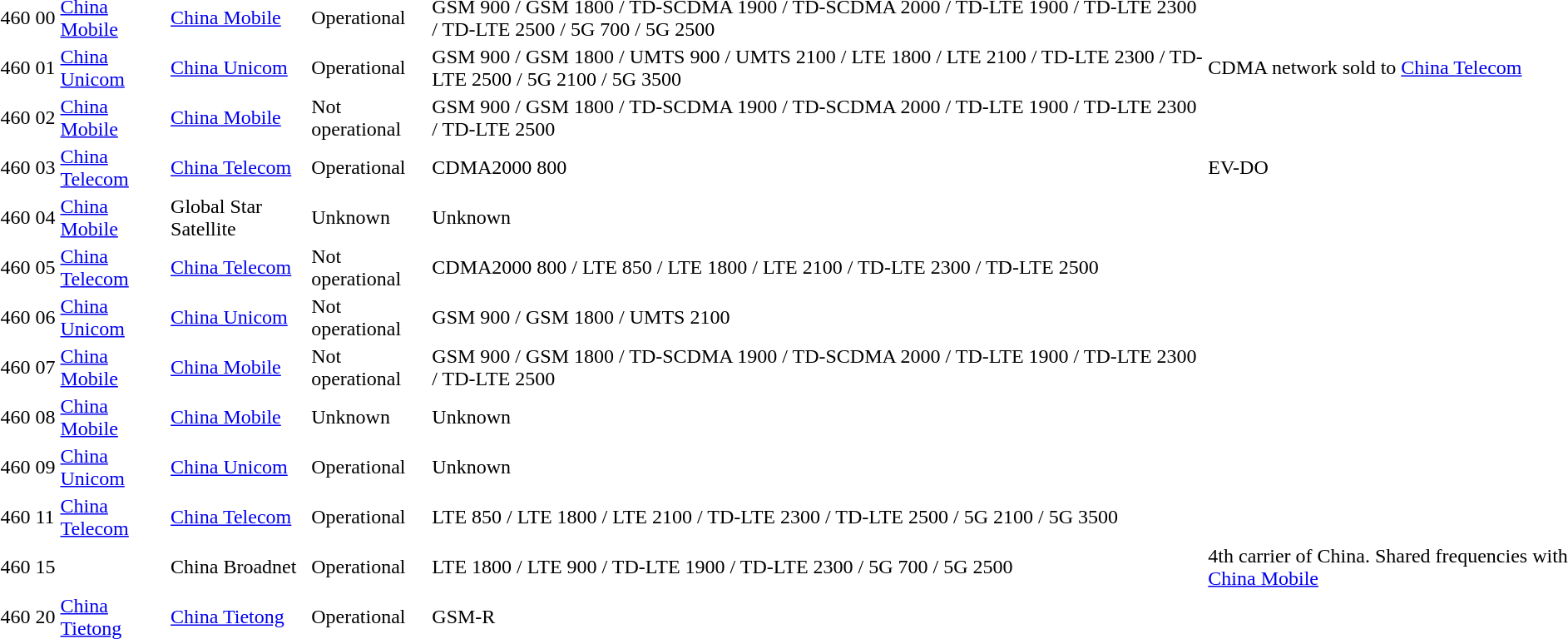<table>
<tr>
<td>460</td>
<td>00</td>
<td><a href='#'>China Mobile</a></td>
<td><a href='#'>China Mobile</a></td>
<td>Operational</td>
<td>GSM 900 / GSM 1800 / TD-SCDMA 1900 / TD-SCDMA 2000 / TD-LTE 1900 / TD-LTE 2300 / TD-LTE 2500 / 5G 700 / 5G 2500</td>
<td></td>
</tr>
<tr>
<td>460</td>
<td>01</td>
<td><a href='#'>China Unicom</a></td>
<td><a href='#'>China Unicom</a></td>
<td>Operational</td>
<td>GSM 900 / GSM 1800 / UMTS 900 / UMTS 2100 / LTE 1800 / LTE 2100 / TD-LTE 2300 / TD-LTE 2500 / 5G 2100 / 5G 3500</td>
<td>CDMA network sold to <a href='#'>China Telecom</a></td>
</tr>
<tr>
<td>460</td>
<td>02</td>
<td><a href='#'>China Mobile</a></td>
<td><a href='#'>China Mobile</a></td>
<td>Not operational</td>
<td>GSM 900 / GSM 1800 / TD-SCDMA 1900 / TD-SCDMA 2000 / TD-LTE 1900 / TD-LTE 2300 / TD-LTE 2500</td>
<td></td>
</tr>
<tr>
<td>460</td>
<td>03</td>
<td><a href='#'>China Telecom</a></td>
<td><a href='#'>China Telecom</a></td>
<td>Operational</td>
<td>CDMA2000 800</td>
<td>EV-DO</td>
</tr>
<tr>
<td>460</td>
<td>04</td>
<td><a href='#'>China Mobile</a></td>
<td>Global Star Satellite</td>
<td>Unknown</td>
<td>Unknown</td>
<td></td>
</tr>
<tr>
<td>460</td>
<td>05</td>
<td><a href='#'>China Telecom</a></td>
<td><a href='#'>China Telecom</a></td>
<td>Not operational</td>
<td>CDMA2000 800 / LTE 850 / LTE 1800 / LTE 2100 / TD-LTE 2300 / TD-LTE 2500</td>
<td></td>
</tr>
<tr>
<td>460</td>
<td>06</td>
<td><a href='#'>China Unicom</a></td>
<td><a href='#'>China Unicom</a></td>
<td>Not operational</td>
<td>GSM 900 / GSM 1800 / UMTS 2100</td>
<td></td>
</tr>
<tr>
<td>460</td>
<td>07</td>
<td><a href='#'>China Mobile</a></td>
<td><a href='#'>China Mobile</a></td>
<td>Not operational</td>
<td>GSM 900 / GSM 1800 / TD-SCDMA 1900 / TD-SCDMA 2000 / TD-LTE 1900 / TD-LTE 2300 / TD-LTE 2500</td>
<td></td>
</tr>
<tr>
<td>460</td>
<td>08</td>
<td><a href='#'>China Mobile</a></td>
<td><a href='#'>China Mobile</a></td>
<td>Unknown</td>
<td>Unknown</td>
<td></td>
</tr>
<tr>
<td>460</td>
<td>09</td>
<td><a href='#'>China Unicom</a></td>
<td><a href='#'>China Unicom</a></td>
<td>Operational</td>
<td>Unknown</td>
<td></td>
</tr>
<tr>
<td>460</td>
<td>11</td>
<td><a href='#'>China Telecom</a></td>
<td><a href='#'>China Telecom</a></td>
<td>Operational</td>
<td>LTE 850 / LTE 1800 / LTE 2100 / TD-LTE 2300 / TD-LTE 2500 / 5G 2100 / 5G 3500</td>
<td></td>
</tr>
<tr>
<td>460</td>
<td>15</td>
<td></td>
<td>China Broadnet</td>
<td>Operational</td>
<td>LTE 1800 / LTE 900 / TD-LTE 1900 / TD-LTE 2300 / 5G 700 / 5G 2500</td>
<td>4th carrier of China. Shared frequencies with <a href='#'>China Mobile</a></td>
</tr>
<tr>
<td>460</td>
<td>20</td>
<td><a href='#'>China Tietong</a></td>
<td><a href='#'>China Tietong</a></td>
<td>Operational</td>
<td>GSM-R</td>
<td></td>
</tr>
</table>
